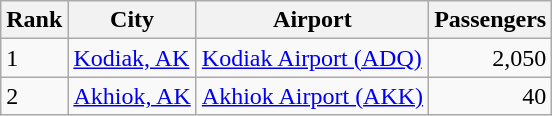<table class="wikitable">
<tr>
<th>Rank</th>
<th>City</th>
<th>Airport</th>
<th>Passengers</th>
</tr>
<tr>
<td>1</td>
<td><a href='#'>Kodiak, AK</a></td>
<td><a href='#'>Kodiak Airport (ADQ)</a></td>
<td align="right">2,050</td>
</tr>
<tr>
<td>2</td>
<td><a href='#'>Akhiok, AK</a></td>
<td><a href='#'>Akhiok Airport (AKK)</a></td>
<td align="right">40</td>
</tr>
</table>
